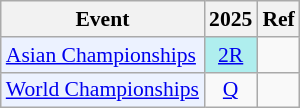<table class="wikitable" style="font-size: 90%; text-align:center">
<tr>
<th>Event</th>
<th>2025</th>
<th>Ref</th>
</tr>
<tr>
<td bgcolor="#ECF2FF"; align="left"><a href='#'>Asian Championships</a></td>
<td bgcolor=AFEEEE><a href='#'>2R</a></td>
<td></td>
</tr>
<tr>
<td bgcolor="#ECF2FF"; align="left"><a href='#'>World Championships</a></td>
<td><a href='#'>Q</a></td>
<td></td>
</tr>
</table>
